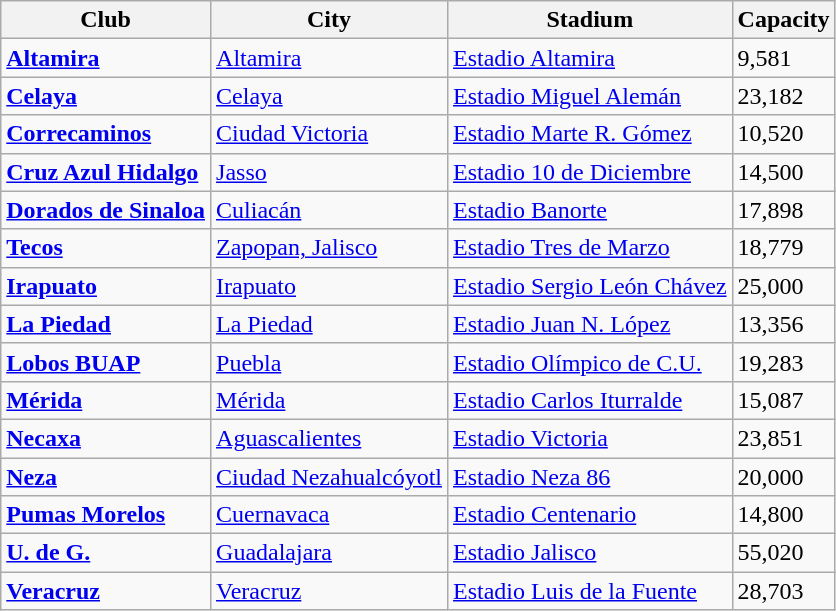<table class="wikitable sortable">
<tr>
<th align="center">Club</th>
<th align="center">City</th>
<th align="center">Stadium</th>
<th align="center">Capacity</th>
</tr>
<tr>
<td align="left"><strong><a href='#'>Altamira</a></strong></td>
<td><a href='#'>Altamira</a></td>
<td><a href='#'>Estadio Altamira</a></td>
<td>9,581</td>
</tr>
<tr>
<td align="left"><strong><a href='#'>Celaya</a></strong></td>
<td><a href='#'>Celaya</a></td>
<td><a href='#'>Estadio Miguel Alemán</a></td>
<td>23,182</td>
</tr>
<tr>
<td align="left"><strong><a href='#'>Correcaminos</a></strong></td>
<td><a href='#'>Ciudad Victoria</a></td>
<td><a href='#'>Estadio Marte R. Gómez</a></td>
<td>10,520</td>
</tr>
<tr>
<td align="left"><strong><a href='#'>Cruz Azul Hidalgo</a></strong></td>
<td><a href='#'>Jasso</a></td>
<td><a href='#'>Estadio 10 de Diciembre</a></td>
<td>14,500</td>
</tr>
<tr>
<td align="left"><strong><a href='#'>Dorados de Sinaloa</a></strong></td>
<td><a href='#'>Culiacán</a></td>
<td><a href='#'>Estadio Banorte</a></td>
<td>17,898</td>
</tr>
<tr>
<td align="left"><strong><a href='#'>Tecos</a></strong></td>
<td><a href='#'>Zapopan, Jalisco</a></td>
<td><a href='#'>Estadio Tres de Marzo</a></td>
<td>18,779</td>
</tr>
<tr>
<td align="left"><strong><a href='#'>Irapuato</a></strong></td>
<td><a href='#'>Irapuato</a></td>
<td><a href='#'>Estadio Sergio León Chávez</a></td>
<td>25,000</td>
</tr>
<tr>
<td align="left"><strong><a href='#'>La Piedad</a></strong></td>
<td><a href='#'>La Piedad</a></td>
<td><a href='#'>Estadio Juan N. López</a></td>
<td>13,356</td>
</tr>
<tr>
<td align="left"><strong><a href='#'>Lobos BUAP</a></strong></td>
<td><a href='#'>Puebla</a></td>
<td><a href='#'>Estadio Olímpico de C.U.</a></td>
<td>19,283</td>
</tr>
<tr>
<td align="left"><strong><a href='#'>Mérida</a></strong></td>
<td><a href='#'>Mérida</a></td>
<td><a href='#'>Estadio Carlos Iturralde</a></td>
<td>15,087</td>
</tr>
<tr>
<td align="left"><strong><a href='#'>Necaxa</a></strong></td>
<td><a href='#'>Aguascalientes</a></td>
<td><a href='#'>Estadio Victoria</a></td>
<td>23,851</td>
</tr>
<tr>
<td align="left"><strong><a href='#'>Neza</a></strong></td>
<td><a href='#'>Ciudad Nezahualcóyotl</a></td>
<td><a href='#'>Estadio Neza 86</a></td>
<td>20,000</td>
</tr>
<tr>
<td align="left"><strong><a href='#'>Pumas Morelos</a></strong></td>
<td><a href='#'>Cuernavaca</a></td>
<td><a href='#'>Estadio Centenario</a></td>
<td>14,800</td>
</tr>
<tr>
<td align="left"><strong><a href='#'>U. de G.</a></strong></td>
<td><a href='#'>Guadalajara</a></td>
<td><a href='#'>Estadio Jalisco</a></td>
<td>55,020</td>
</tr>
<tr>
<td align="left"><strong><a href='#'>Veracruz</a> </strong></td>
<td><a href='#'>Veracruz</a></td>
<td><a href='#'>Estadio Luis de la Fuente</a></td>
<td>28,703</td>
</tr>
</table>
